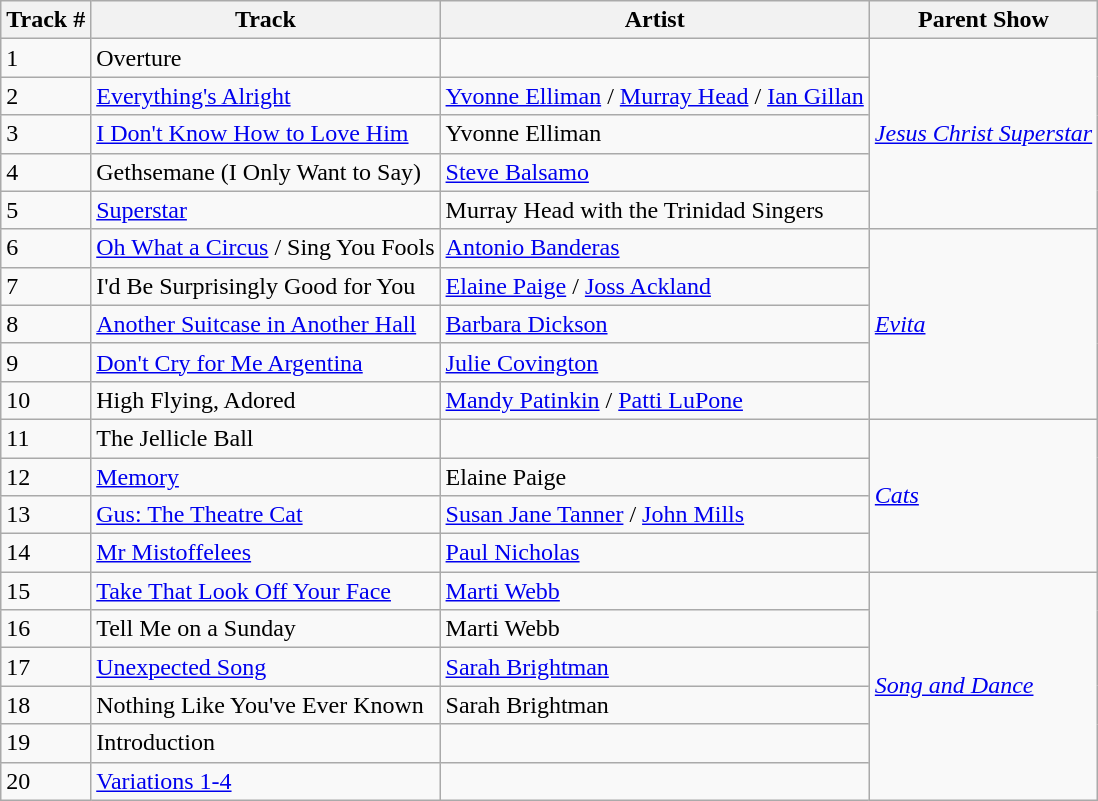<table class="wikitable">
<tr>
<th>Track #</th>
<th>Track</th>
<th>Artist</th>
<th>Parent Show</th>
</tr>
<tr>
<td>1</td>
<td>Overture</td>
<td></td>
<td rowspan="5"><em><a href='#'>Jesus Christ Superstar</a></em></td>
</tr>
<tr>
<td>2</td>
<td><a href='#'>Everything's Alright</a></td>
<td><a href='#'>Yvonne Elliman</a> / <a href='#'>Murray Head</a> / <a href='#'>Ian Gillan</a></td>
</tr>
<tr>
<td>3</td>
<td><a href='#'>I Don't Know How to Love Him</a></td>
<td>Yvonne Elliman</td>
</tr>
<tr>
<td>4</td>
<td>Gethsemane (I Only Want to Say)</td>
<td><a href='#'>Steve Balsamo</a></td>
</tr>
<tr>
<td>5</td>
<td><a href='#'>Superstar</a></td>
<td>Murray Head with the Trinidad Singers</td>
</tr>
<tr>
<td>6</td>
<td><a href='#'>Oh What a Circus</a> / Sing You Fools</td>
<td><a href='#'>Antonio Banderas</a></td>
<td rowspan="5"><em><a href='#'>Evita</a></em></td>
</tr>
<tr>
<td>7</td>
<td>I'd Be Surprisingly Good for You</td>
<td><a href='#'>Elaine Paige</a> / <a href='#'>Joss Ackland</a></td>
</tr>
<tr>
<td>8</td>
<td><a href='#'>Another Suitcase in Another Hall</a></td>
<td><a href='#'>Barbara Dickson</a></td>
</tr>
<tr>
<td>9</td>
<td><a href='#'>Don't Cry for Me Argentina</a></td>
<td><a href='#'>Julie Covington</a></td>
</tr>
<tr>
<td>10</td>
<td>High Flying, Adored</td>
<td><a href='#'>Mandy Patinkin</a> / <a href='#'>Patti LuPone</a></td>
</tr>
<tr>
<td>11</td>
<td>The Jellicle Ball</td>
<td></td>
<td rowspan="4"><em><a href='#'>Cats</a></em></td>
</tr>
<tr>
<td>12</td>
<td><a href='#'>Memory</a></td>
<td>Elaine Paige</td>
</tr>
<tr>
<td>13</td>
<td><a href='#'>Gus: The Theatre Cat</a></td>
<td><a href='#'>Susan Jane Tanner</a> / <a href='#'>John Mills</a></td>
</tr>
<tr>
<td>14</td>
<td><a href='#'>Mr Mistoffelees</a></td>
<td><a href='#'>Paul Nicholas</a></td>
</tr>
<tr>
<td>15</td>
<td><a href='#'>Take That Look Off Your Face</a></td>
<td><a href='#'>Marti Webb</a></td>
<td rowspan="6"><em><a href='#'>Song and Dance</a></em></td>
</tr>
<tr>
<td>16</td>
<td>Tell Me on a Sunday</td>
<td>Marti Webb</td>
</tr>
<tr>
<td>17</td>
<td><a href='#'>Unexpected Song</a></td>
<td><a href='#'>Sarah Brightman</a></td>
</tr>
<tr>
<td>18</td>
<td>Nothing Like You've Ever Known</td>
<td>Sarah Brightman</td>
</tr>
<tr>
<td>19</td>
<td>Introduction</td>
<td></td>
</tr>
<tr>
<td>20</td>
<td><a href='#'>Variations 1-4</a></td>
<td></td>
</tr>
</table>
